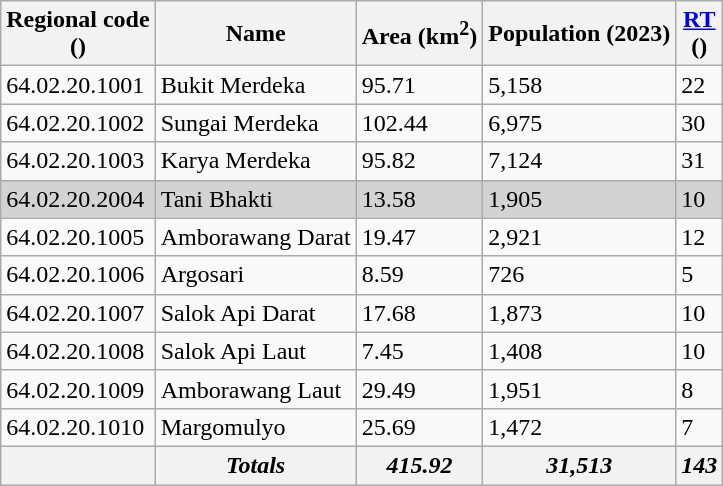<table class="wikitable sortable">
<tr>
<th>Regional code<br>()</th>
<th>Name</th>
<th>Area (km<sup>2</sup>)</th>
<th>Population (2023)</th>
<th><a href='#'>RT</a><br>()</th>
</tr>
<tr>
<td>64.02.20.1001</td>
<td>Bukit Merdeka</td>
<td>95.71</td>
<td>5,158</td>
<td>22</td>
</tr>
<tr>
<td>64.02.20.1002</td>
<td>Sungai Merdeka</td>
<td>102.44</td>
<td>6,975</td>
<td>30</td>
</tr>
<tr>
<td>64.02.20.1003</td>
<td>Karya Merdeka</td>
<td>95.82</td>
<td>7,124</td>
<td>31</td>
</tr>
<tr style="background:lightgrey">
<td>64.02.20.2004</td>
<td>Tani Bhakti</td>
<td>13.58</td>
<td>1,905</td>
<td>10</td>
</tr>
<tr>
<td>64.02.20.1005</td>
<td>Amborawang Darat</td>
<td>19.47</td>
<td>2,921</td>
<td>12</td>
</tr>
<tr>
<td>64.02.20.1006</td>
<td>Argosari</td>
<td>8.59</td>
<td>726</td>
<td>5</td>
</tr>
<tr>
<td>64.02.20.1007</td>
<td>Salok Api Darat</td>
<td>17.68</td>
<td>1,873</td>
<td>10</td>
</tr>
<tr>
<td>64.02.20.1008</td>
<td>Salok Api Laut</td>
<td>7.45</td>
<td>1,408</td>
<td>10</td>
</tr>
<tr>
<td>64.02.20.1009</td>
<td>Amborawang Laut</td>
<td>29.49</td>
<td>1,951</td>
<td>8</td>
</tr>
<tr>
<td>64.02.20.1010</td>
<td>Margomulyo</td>
<td>25.69</td>
<td>1,472</td>
<td>7</td>
</tr>
<tr>
<th></th>
<th><em>Totals</em></th>
<th><em>415.92</em></th>
<th><em>31,513</em></th>
<th><em>143</em></th>
</tr>
</table>
